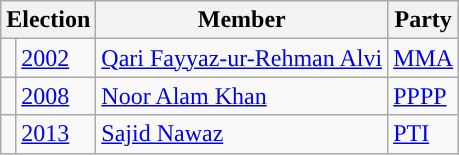<table class="wikitable">
<tr>
<th colspan="2">Election</th>
<th>Member</th>
<th>Party</th>
</tr>
<tr>
<td style="background-color: "></td>
<td><a href='#'>2002</a></td>
<td><a href='#'>Qari Fayyaz-ur-Rehman Alvi</a></td>
<td><a href='#'>MMA</a></td>
</tr>
<tr>
<td style="background-color: "></td>
<td><a href='#'>2008</a></td>
<td><a href='#'>Noor Alam Khan</a></td>
<td><a href='#'>PPPP</a></td>
</tr>
<tr>
<td style="background-color: "></td>
<td><a href='#'>2013</a></td>
<td><a href='#'>Sajid Nawaz</a></td>
<td><a href='#'>PTI</a></td>
</tr>
</table>
